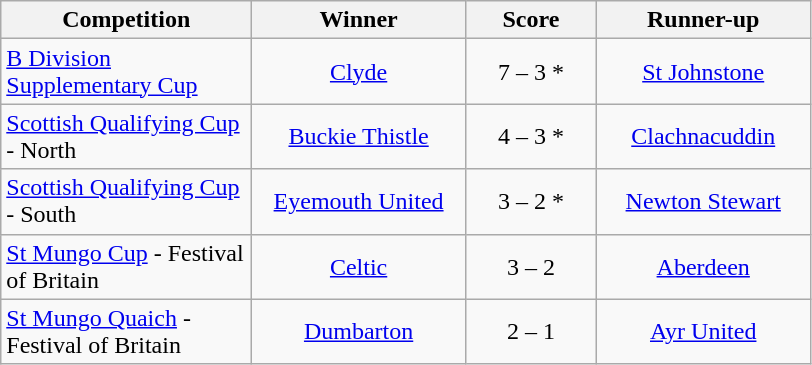<table class="wikitable" style="text-align: center;">
<tr>
<th width=160>Competition</th>
<th width=135>Winner</th>
<th width=80>Score</th>
<th width=135>Runner-up</th>
</tr>
<tr>
<td align=left><a href='#'>B Division Supplementary Cup</a></td>
<td><a href='#'>Clyde</a></td>
<td>7 – 3 *</td>
<td><a href='#'>St Johnstone</a></td>
</tr>
<tr>
<td align=left><a href='#'>Scottish Qualifying Cup</a> - North</td>
<td><a href='#'>Buckie Thistle</a></td>
<td>4 – 3 *</td>
<td><a href='#'>Clachnacuddin</a></td>
</tr>
<tr>
<td align=left><a href='#'>Scottish Qualifying Cup</a> - South</td>
<td><a href='#'>Eyemouth United</a></td>
<td>3 – 2 *</td>
<td><a href='#'>Newton Stewart</a></td>
</tr>
<tr>
<td align=left><a href='#'>St Mungo Cup</a> - Festival of Britain</td>
<td><a href='#'>Celtic</a></td>
<td>3 – 2</td>
<td><a href='#'>Aberdeen</a></td>
</tr>
<tr>
<td align=left><a href='#'>St Mungo Quaich</a> - Festival of Britain</td>
<td><a href='#'>Dumbarton</a></td>
<td>2 – 1</td>
<td><a href='#'>Ayr United</a></td>
</tr>
</table>
